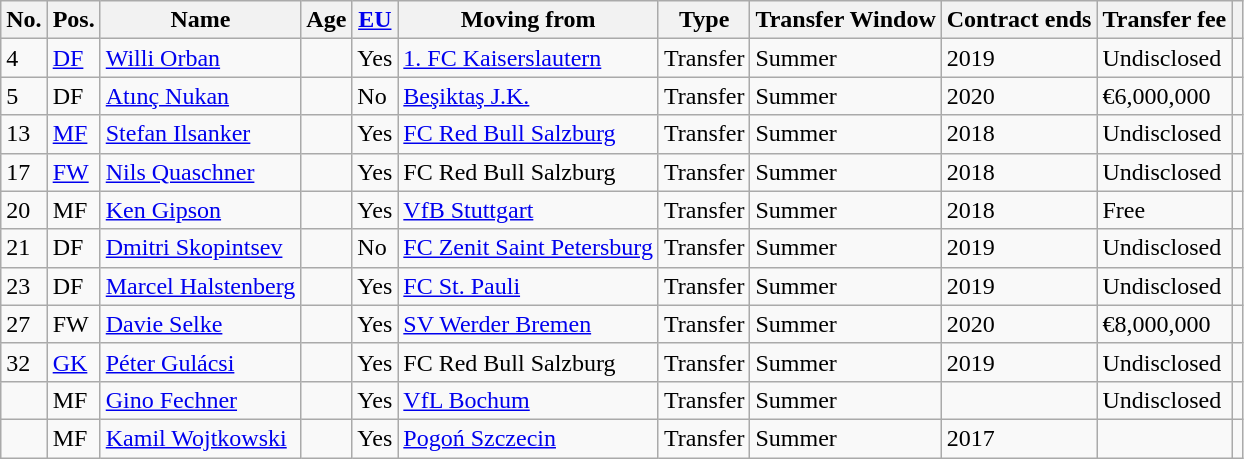<table class="wikitable">
<tr>
<th>No.</th>
<th>Pos.</th>
<th>Name</th>
<th>Age</th>
<th><a href='#'>EU</a></th>
<th>Moving from</th>
<th>Type</th>
<th>Transfer Window</th>
<th>Contract ends</th>
<th>Transfer fee</th>
<th></th>
</tr>
<tr>
<td>4</td>
<td><a href='#'>DF</a></td>
<td> <a href='#'>Willi Orban</a></td>
<td></td>
<td>Yes</td>
<td><a href='#'>1. FC Kaiserslautern</a></td>
<td>Transfer</td>
<td>Summer</td>
<td>2019</td>
<td>Undisclosed</td>
<td></td>
</tr>
<tr>
<td>5</td>
<td>DF</td>
<td> <a href='#'>Atınç Nukan</a></td>
<td></td>
<td>No</td>
<td><a href='#'>Beşiktaş J.K.</a></td>
<td>Transfer</td>
<td>Summer</td>
<td>2020</td>
<td>€6,000,000</td>
<td></td>
</tr>
<tr>
<td>13</td>
<td><a href='#'>MF</a></td>
<td> <a href='#'>Stefan Ilsanker</a></td>
<td></td>
<td>Yes</td>
<td><a href='#'>FC Red Bull Salzburg</a></td>
<td>Transfer</td>
<td>Summer</td>
<td>2018</td>
<td>Undisclosed</td>
<td></td>
</tr>
<tr>
<td>17</td>
<td><a href='#'>FW</a></td>
<td> <a href='#'>Nils Quaschner</a></td>
<td></td>
<td>Yes</td>
<td>FC Red Bull Salzburg</td>
<td>Transfer</td>
<td>Summer</td>
<td>2018</td>
<td>Undisclosed</td>
<td></td>
</tr>
<tr>
<td>20</td>
<td>MF</td>
<td> <a href='#'>Ken Gipson</a></td>
<td></td>
<td>Yes</td>
<td><a href='#'>VfB Stuttgart</a></td>
<td>Transfer</td>
<td>Summer</td>
<td>2018</td>
<td>Free</td>
<td></td>
</tr>
<tr>
<td>21</td>
<td>DF</td>
<td> <a href='#'>Dmitri Skopintsev</a></td>
<td></td>
<td>No</td>
<td><a href='#'>FC Zenit Saint Petersburg</a></td>
<td>Transfer</td>
<td>Summer</td>
<td>2019</td>
<td>Undisclosed</td>
<td></td>
</tr>
<tr>
<td>23</td>
<td>DF</td>
<td> <a href='#'>Marcel Halstenberg</a></td>
<td></td>
<td>Yes</td>
<td><a href='#'>FC St. Pauli</a></td>
<td>Transfer</td>
<td>Summer</td>
<td>2019</td>
<td>Undisclosed</td>
<td></td>
</tr>
<tr>
<td>27</td>
<td>FW</td>
<td> <a href='#'>Davie Selke</a></td>
<td></td>
<td>Yes</td>
<td><a href='#'>SV Werder Bremen</a></td>
<td>Transfer</td>
<td>Summer</td>
<td>2020</td>
<td>€8,000,000</td>
<td></td>
</tr>
<tr>
<td>32</td>
<td><a href='#'>GK</a></td>
<td> <a href='#'>Péter Gulácsi</a></td>
<td></td>
<td>Yes</td>
<td>FC Red Bull Salzburg</td>
<td>Transfer</td>
<td>Summer</td>
<td>2019</td>
<td>Undisclosed</td>
<td></td>
</tr>
<tr>
<td></td>
<td>MF</td>
<td> <a href='#'>Gino Fechner</a></td>
<td></td>
<td>Yes</td>
<td><a href='#'>VfL Bochum</a></td>
<td>Transfer</td>
<td>Summer</td>
<td></td>
<td>Undisclosed</td>
<td></td>
</tr>
<tr>
<td></td>
<td>MF</td>
<td> <a href='#'>Kamil Wojtkowski</a></td>
<td></td>
<td>Yes</td>
<td><a href='#'>Pogoń Szczecin</a></td>
<td>Transfer</td>
<td>Summer</td>
<td>2017</td>
<td></td>
<td></td>
</tr>
</table>
